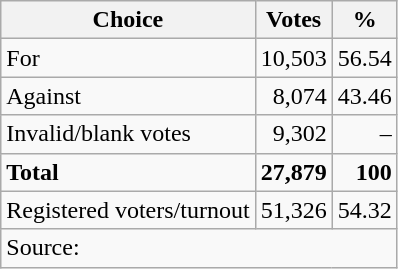<table class=wikitable style=text-align:right>
<tr>
<th>Choice</th>
<th>Votes</th>
<th>%</th>
</tr>
<tr>
<td align=left>For</td>
<td>10,503</td>
<td>56.54</td>
</tr>
<tr>
<td align=left>Against</td>
<td>8,074</td>
<td>43.46</td>
</tr>
<tr>
<td align=left>Invalid/blank votes</td>
<td>9,302</td>
<td>–</td>
</tr>
<tr>
<td align=left><strong>Total</strong></td>
<td><strong>27,879</strong></td>
<td><strong>100</strong></td>
</tr>
<tr>
<td align=left>Registered voters/turnout</td>
<td>51,326</td>
<td>54.32</td>
</tr>
<tr>
<td align=left colspan=3>Source: </td>
</tr>
</table>
